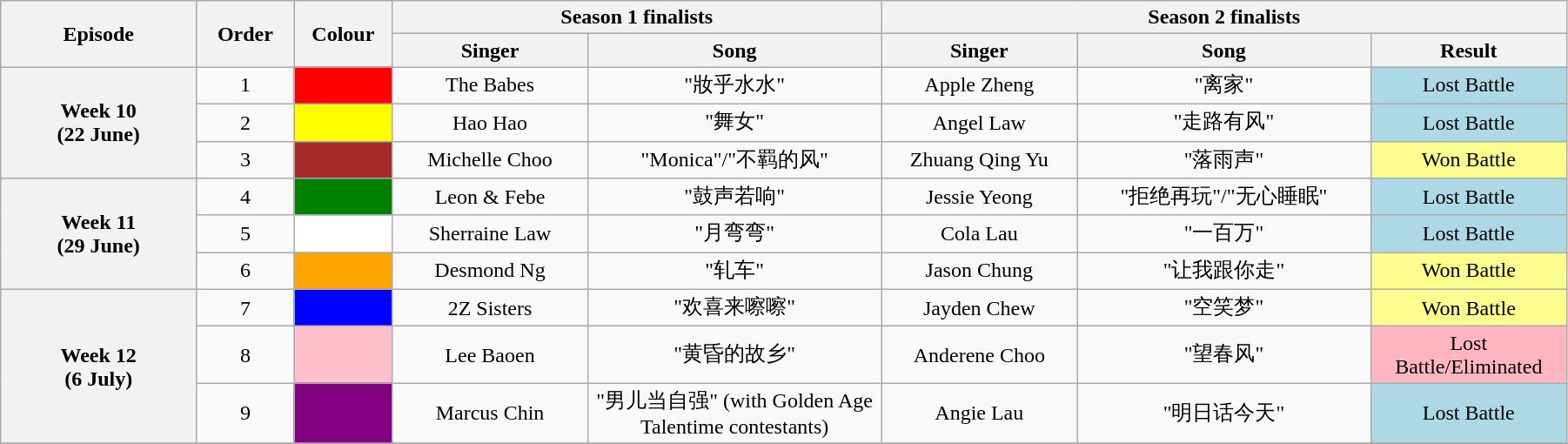<table class="wikitable" style="text-align: center; width:95%;">
<tr>
<th rowspan="2" style="width:10%;">Episode</th>
<th rowspan="2" style="width:5%;">Order</th>
<th rowspan="2" style="width:5%;">Colour</th>
<th colspan="2">Season 1 finalists</th>
<th colspan="5">Season 2 finalists</th>
</tr>
<tr>
<th style="width:10%;">Singer</th>
<th style="width:15%;">Song</th>
<th style="width:10%;">Singer</th>
<th style="width:15%;">Song</th>
<th style="width:10%;">Result</th>
</tr>
<tr>
<th rowspan="3">Week 10<br>(22 June)</th>
<td>1</td>
<td style="background:red;"></td>
<td>The Babes</td>
<td>"妝乎水水"</td>
<td>Apple Zheng</td>
<td>"离家"</td>
<td style="background:lightblue;">Lost Battle</td>
</tr>
<tr>
<td>2</td>
<td style="background:yellow;"></td>
<td>Hao Hao</td>
<td>"舞女"</td>
<td>Angel Law</td>
<td>"走路有风"</td>
<td style="background:lightblue;">Lost Battle</td>
</tr>
<tr>
<td>3</td>
<td style="background:brown;"></td>
<td>Michelle Choo</td>
<td>"Monica"/"不羁的风"</td>
<td>Zhuang Qing Yu</td>
<td>"落雨声"</td>
<td style="background:#fdfc8f;">Won Battle</td>
</tr>
<tr>
<th rowspan="3">Week 11<br>(29 June)</th>
<td>4</td>
<td style="background:green;"></td>
<td>Leon & Febe</td>
<td>"鼓声若响"</td>
<td>Jessie Yeong</td>
<td>"拒绝再玩"/"无心睡眠"</td>
<td style="background:lightblue;">Lost Battle</td>
</tr>
<tr>
<td>5</td>
<td style="background:white;"></td>
<td>Sherraine Law</td>
<td>"月弯弯"</td>
<td>Cola Lau</td>
<td>"一百万"</td>
<td style="background:lightblue;">Lost Battle</td>
</tr>
<tr>
<td>6</td>
<td style="background:orange;"></td>
<td>Desmond Ng</td>
<td>"轧车"</td>
<td>Jason Chung</td>
<td>"让我跟你走"</td>
<td style="background:#fdfc8f;">Won Battle</td>
</tr>
<tr>
<th rowspan="3">Week 12<br>(6 July)</th>
<td>7</td>
<td style="background:blue;"></td>
<td>2Z Sisters</td>
<td>"欢喜来嚓嚓"</td>
<td>Jayden Chew</td>
<td>"空笑梦"</td>
<td style="background:#fdfc8f;">Won Battle</td>
</tr>
<tr>
<td>8</td>
<td style="background:pink;"></td>
<td>Lee Baoen</td>
<td>"黄昏的故乡"</td>
<td>Anderene Choo</td>
<td>"望春风"</td>
<td style="background:lightpink;">Lost Battle/Eliminated</td>
</tr>
<tr>
<td>9</td>
<td style="background:purple;"></td>
<td>Marcus Chin</td>
<td>"男儿当自强" (with Golden Age Talentime contestants)</td>
<td>Angie Lau</td>
<td>"明日话今天"</td>
<td style="background:lightblue;">Lost Battle</td>
</tr>
<tr>
</tr>
</table>
